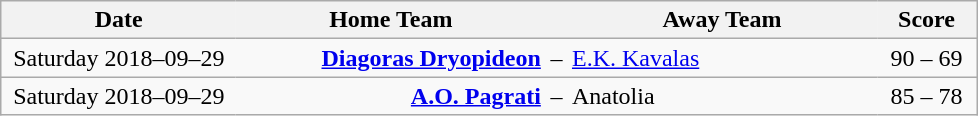<table class="wikitable" style="text-align: center; font-size:100%">
<tr>
<th style="border-right-style:hidden" width="150">Date</th>
<th style="border-right-style:hidden" width="200">Home Team</th>
<th style="border-right-style:hidden"></th>
<th style="border-right-style:hidden" width="200">Away Team</th>
<th width="60">Score</th>
</tr>
<tr>
<td style="border-right-style:hidden">Saturday 2018–09–29</td>
<td align=right style="border-right-style:hidden"><strong><a href='#'>Diagoras Dryopideon</a></strong></td>
<td style="border-right-style:hidden">–</td>
<td align=left style="border-right-style:hidden"><a href='#'>E.K. Kavalas</a></td>
<td>90 – 69</td>
</tr>
<tr>
<td style="border-right-style:hidden">Saturday 2018–09–29</td>
<td align=right style="border-right-style:hidden"><strong><a href='#'>A.O. Pagrati</a></strong></td>
<td style="border-right-style:hidden">–</td>
<td align=left style="border-right-style:hidden">Anatolia</td>
<td>85 – 78</td>
</tr>
</table>
